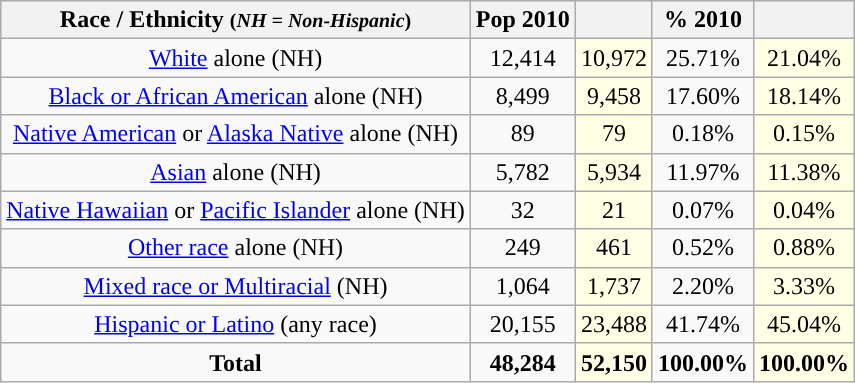<table class="wikitable" style="text-align:center;">
<tr>
<th>Race / Ethnicity <small>(<em>NH = Non-Hispanic</em>)</small></th>
<th>Pop 2010</th>
<th></th>
<th>% 2010</th>
<th></th>
</tr>
<tr>
<td><a href='#'>White</a> alone (NH)</td>
<td>12,414</td>
<td style='background: #ffffe6;'>10,972</td>
<td>25.71%</td>
<td style='background: #ffffe6;'>21.04%</td>
</tr>
<tr>
<td><a href='#'>Black or African American</a> alone (NH)</td>
<td>8,499</td>
<td style='background: #ffffe6;'>9,458</td>
<td>17.60%</td>
<td style='background: #ffffe6;'>18.14%</td>
</tr>
<tr>
<td><a href='#'>Native American</a> or <a href='#'>Alaska Native</a> alone (NH)</td>
<td>89</td>
<td style='background: #ffffe6;'>79</td>
<td>0.18%</td>
<td style='background: #ffffe6;'>0.15%</td>
</tr>
<tr>
<td><a href='#'>Asian</a> alone (NH)</td>
<td>5,782</td>
<td style='background: #ffffe6;'>5,934</td>
<td>11.97%</td>
<td style='background: #ffffe6;'>11.38%</td>
</tr>
<tr>
<td><a href='#'>Native Hawaiian</a> or <a href='#'>Pacific Islander</a> alone (NH)</td>
<td>32</td>
<td style='background: #ffffe6;'>21</td>
<td>0.07%</td>
<td style='background: #ffffe6;'>0.04%</td>
</tr>
<tr>
<td><a href='#'>Other race</a> alone (NH)</td>
<td>249</td>
<td style='background: #ffffe6;'>461</td>
<td>0.52%</td>
<td style='background: #ffffe6;'>0.88%</td>
</tr>
<tr>
<td><a href='#'>Mixed race or Multiracial</a> (NH)</td>
<td>1,064</td>
<td style='background: #ffffe6;'>1,737</td>
<td>2.20%</td>
<td style='background: #ffffe6;'>3.33%</td>
</tr>
<tr>
<td><a href='#'>Hispanic or Latino</a> (any race)</td>
<td>20,155</td>
<td style='background: #ffffe6;'>23,488</td>
<td>41.74%</td>
<td style='background: #ffffe6;'>45.04%</td>
</tr>
<tr>
<td><strong>Total</strong></td>
<td><strong>48,284</strong></td>
<td style='background: #ffffe6;'><strong>52,150</strong></td>
<td><strong>100.00%</strong></td>
<td style='background: #ffffe6;'><strong>100.00%</strong></td>
</tr>
</table>
